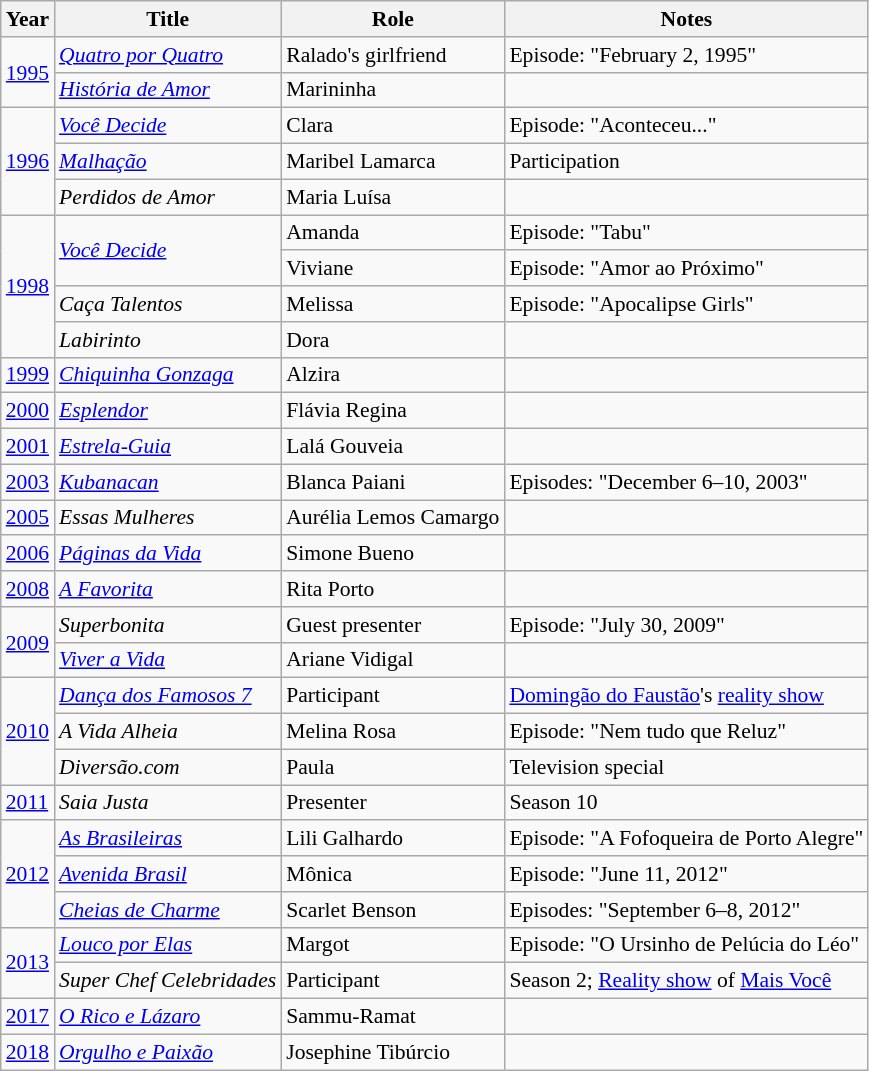<table class="wikitable" style="font-size: 90%;">
<tr>
<th>Year</th>
<th>Title</th>
<th>Role</th>
<th>Notes</th>
</tr>
<tr>
<td rowspan="2"><a href='#'>1995</a></td>
<td><em><a href='#'>Quatro por Quatro</a></em></td>
<td>Ralado's girlfriend</td>
<td>Episode: "February 2, 1995"</td>
</tr>
<tr>
<td><em><a href='#'>História de Amor</a></em></td>
<td>Marininha</td>
<td></td>
</tr>
<tr>
<td rowspan="3"><a href='#'>1996</a></td>
<td><em><a href='#'>Você Decide</a></em></td>
<td>Clara</td>
<td>Episode: "Aconteceu..."</td>
</tr>
<tr>
<td><em><a href='#'>Malhação</a></em></td>
<td>Maribel Lamarca</td>
<td>Participation</td>
</tr>
<tr>
<td><em>Perdidos de Amor</em></td>
<td>Maria Luísa</td>
<td></td>
</tr>
<tr>
<td rowspan="4"><a href='#'>1998</a></td>
<td rowspan="2"><em><a href='#'>Você Decide</a></em></td>
<td>Amanda</td>
<td>Episode: "Tabu"</td>
</tr>
<tr>
<td>Viviane</td>
<td>Episode: "Amor ao Próximo"</td>
</tr>
<tr>
<td><em>Caça Talentos</em></td>
<td>Melissa</td>
<td>Episode: "Apocalipse Girls"</td>
</tr>
<tr>
<td><em>Labirinto</em></td>
<td>Dora</td>
<td></td>
</tr>
<tr>
<td><a href='#'>1999</a></td>
<td><em><a href='#'>Chiquinha Gonzaga</a></em></td>
<td>Alzira</td>
<td></td>
</tr>
<tr>
<td><a href='#'>2000</a></td>
<td><em><a href='#'>Esplendor</a></em></td>
<td>Flávia Regina</td>
<td></td>
</tr>
<tr>
<td><a href='#'>2001</a></td>
<td><em><a href='#'>Estrela-Guia</a></em></td>
<td>Lalá Gouveia</td>
<td></td>
</tr>
<tr>
<td><a href='#'>2003</a></td>
<td><em><a href='#'>Kubanacan</a></em></td>
<td>Blanca Paiani</td>
<td>Episodes: "December 6–10, 2003"</td>
</tr>
<tr>
<td><a href='#'>2005</a></td>
<td><em>Essas Mulheres</em></td>
<td>Aurélia Lemos Camargo</td>
<td></td>
</tr>
<tr>
<td><a href='#'>2006</a></td>
<td><em><a href='#'>Páginas da Vida</a></em></td>
<td>Simone Bueno</td>
<td></td>
</tr>
<tr>
<td><a href='#'>2008</a></td>
<td><em><a href='#'>A Favorita</a></em></td>
<td>Rita Porto</td>
<td></td>
</tr>
<tr>
<td rowspan="2"><a href='#'>2009</a></td>
<td><em>Superbonita</em></td>
<td>Guest presenter</td>
<td>Episode: "July 30, 2009"</td>
</tr>
<tr>
<td><em><a href='#'>Viver a Vida</a></em></td>
<td>Ariane Vidigal</td>
<td></td>
</tr>
<tr>
<td rowspan="3"><a href='#'>2010</a></td>
<td><em><a href='#'>Dança dos Famosos 7</a></em></td>
<td>Participant</td>
<td><a href='#'>Domingão do Faustão</a>'s <a href='#'>reality show</a></td>
</tr>
<tr>
<td><em>A Vida Alheia</em></td>
<td>Melina Rosa</td>
<td>Episode: "Nem tudo que Reluz"</td>
</tr>
<tr>
<td><em>Diversão.com</em></td>
<td>Paula</td>
<td>Television special</td>
</tr>
<tr>
<td><a href='#'>2011</a></td>
<td><em>Saia Justa</em></td>
<td>Presenter</td>
<td>Season 10</td>
</tr>
<tr>
<td rowspan="3"><a href='#'>2012</a></td>
<td><em><a href='#'>As Brasileiras</a></em></td>
<td>Lili Galhardo</td>
<td>Episode: "A Fofoqueira de Porto Alegre"</td>
</tr>
<tr>
<td><em><a href='#'>Avenida Brasil</a></em></td>
<td>Mônica</td>
<td>Episode: "June 11, 2012"</td>
</tr>
<tr>
<td><em><a href='#'>Cheias de Charme</a></em></td>
<td>Scarlet Benson</td>
<td>Episodes: "September 6–8, 2012"</td>
</tr>
<tr>
<td rowspan="2"><a href='#'>2013</a></td>
<td><em><a href='#'>Louco por Elas</a></em></td>
<td>Margot</td>
<td>Episode: "O Ursinho de Pelúcia do Léo"</td>
</tr>
<tr>
<td><em>Super Chef Celebridades</em></td>
<td>Participant</td>
<td>Season 2; <a href='#'>Reality show</a> of <a href='#'>Mais Você</a></td>
</tr>
<tr>
<td><a href='#'>2017</a></td>
<td><em><a href='#'>O Rico e Lázaro</a></em></td>
<td>Sammu-Ramat</td>
<td></td>
</tr>
<tr>
<td><a href='#'>2018</a></td>
<td><em><a href='#'>Orgulho e Paixão</a></em></td>
<td>Josephine Tibúrcio</td>
<td></td>
</tr>
</table>
